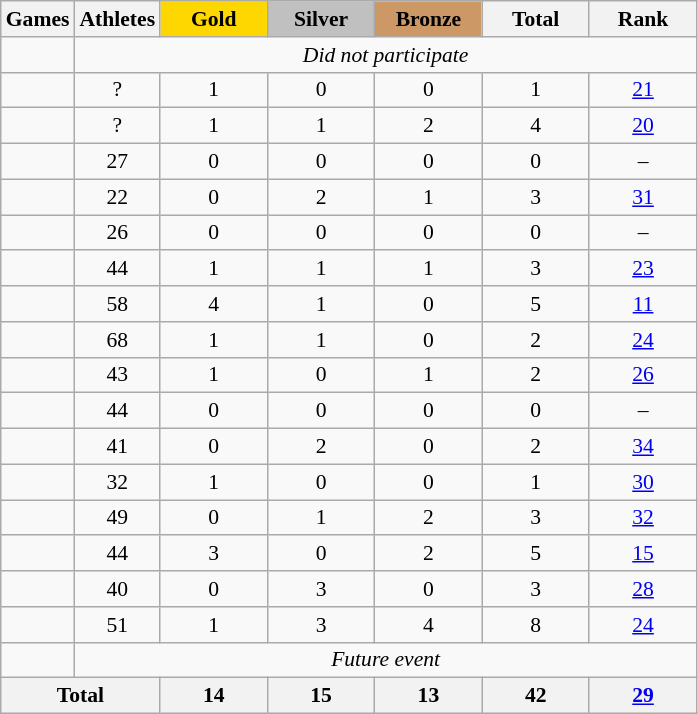<table class="wikitable sortable" style="text-align:center; font-size:90%;">
<tr>
<th>Games</th>
<th>Athletes</th>
<th style="background:gold; width:4.5em; font-weight:bold;">Gold</th>
<th style="background:silver; width:4.5em; font-weight:bold;">Silver</th>
<th style="background:#cc9966; width:4.5em; font-weight:bold;">Bronze</th>
<th style="width:4.5em; font-weight:bold;">Total</th>
<th style="width:4.5em; font-weight:bold;">Rank</th>
</tr>
<tr>
<td align=left></td>
<td colspan=6><em>Did not participate</em></td>
</tr>
<tr>
<td align=left></td>
<td>?</td>
<td>1</td>
<td>0</td>
<td>0</td>
<td>1</td>
<td><a href='#'>21</a></td>
</tr>
<tr>
<td align=left></td>
<td>?</td>
<td>1</td>
<td>1</td>
<td>2</td>
<td>4</td>
<td><a href='#'>20</a></td>
</tr>
<tr>
<td align=left></td>
<td>27</td>
<td>0</td>
<td>0</td>
<td>0</td>
<td>0</td>
<td>–</td>
</tr>
<tr>
<td align=left></td>
<td>22</td>
<td>0</td>
<td>2</td>
<td>1</td>
<td>3</td>
<td><a href='#'>31</a></td>
</tr>
<tr>
<td align=left></td>
<td>26</td>
<td>0</td>
<td>0</td>
<td>0</td>
<td>0</td>
<td>–</td>
</tr>
<tr>
<td align=left></td>
<td>44</td>
<td>1</td>
<td>1</td>
<td>1</td>
<td>3</td>
<td><a href='#'>23</a></td>
</tr>
<tr>
<td align=left></td>
<td>58</td>
<td>4</td>
<td>1</td>
<td>0</td>
<td>5</td>
<td><a href='#'>11</a></td>
</tr>
<tr>
<td align=left></td>
<td>68</td>
<td>1</td>
<td>1</td>
<td>0</td>
<td>2</td>
<td><a href='#'>24</a></td>
</tr>
<tr>
<td align=left></td>
<td>43</td>
<td>1</td>
<td>0</td>
<td>1</td>
<td>2</td>
<td><a href='#'>26</a></td>
</tr>
<tr>
<td align=left></td>
<td>44</td>
<td>0</td>
<td>0</td>
<td>0</td>
<td>0</td>
<td>–</td>
</tr>
<tr>
<td align=left></td>
<td>41</td>
<td>0</td>
<td>2</td>
<td>0</td>
<td>2</td>
<td><a href='#'>34</a></td>
</tr>
<tr>
<td align=left></td>
<td>32</td>
<td>1</td>
<td>0</td>
<td>0</td>
<td>1</td>
<td><a href='#'>30</a></td>
</tr>
<tr>
<td align=left></td>
<td>49</td>
<td>0</td>
<td>1</td>
<td>2</td>
<td>3</td>
<td><a href='#'>32</a></td>
</tr>
<tr>
<td align=left></td>
<td>44</td>
<td>3</td>
<td>0</td>
<td>2</td>
<td>5</td>
<td><a href='#'>15</a></td>
</tr>
<tr>
<td align=left></td>
<td>40</td>
<td>0</td>
<td>3</td>
<td>0</td>
<td>3</td>
<td><a href='#'>28</a></td>
</tr>
<tr>
<td align=left></td>
<td>51</td>
<td>1</td>
<td>3</td>
<td>4</td>
<td>8</td>
<td><a href='#'>24</a></td>
</tr>
<tr>
<td align=left></td>
<td colspan=6><em>Future event</em></td>
</tr>
<tr>
<th colspan=2>Total</th>
<th>14</th>
<th>15</th>
<th>13</th>
<th>42</th>
<th><a href='#'>29</a></th>
</tr>
</table>
